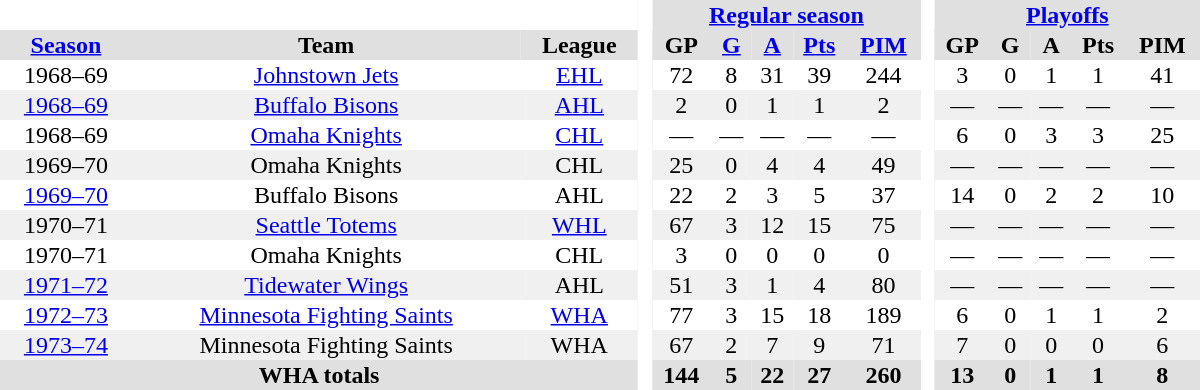<table border="0" cellpadding="1" cellspacing="0" style="text-align:center; width:50em;">
<tr style="background:#e0e0e0;">
<th colspan="3"  bgcolor="#ffffff"> </th>
<th rowspan="99" bgcolor="#ffffff"> </th>
<th colspan="5"><a href='#'>Regular season</a></th>
<th rowspan="99" bgcolor="#ffffff"> </th>
<th colspan="5"><a href='#'>Playoffs</a></th>
</tr>
<tr style="background:#e0e0e0;">
<th><a href='#'>Season</a></th>
<th>Team</th>
<th>League</th>
<th>GP</th>
<th><a href='#'>G</a></th>
<th><a href='#'>A</a></th>
<th><a href='#'>Pts</a></th>
<th><a href='#'>PIM</a></th>
<th>GP</th>
<th>G</th>
<th>A</th>
<th>Pts</th>
<th>PIM</th>
</tr>
<tr>
<td>1968–69</td>
<td><a href='#'>Johnstown Jets</a></td>
<td><a href='#'>EHL</a></td>
<td>72</td>
<td>8</td>
<td>31</td>
<td>39</td>
<td>244</td>
<td>3</td>
<td>0</td>
<td>1</td>
<td>1</td>
<td>41</td>
</tr>
<tr style="background:#f0f0f0;">
<td><a href='#'>1968–69</a></td>
<td><a href='#'>Buffalo Bisons</a></td>
<td><a href='#'>AHL</a></td>
<td>2</td>
<td>0</td>
<td>1</td>
<td>1</td>
<td>2</td>
<td>—</td>
<td>—</td>
<td>—</td>
<td>—</td>
<td>—</td>
</tr>
<tr>
<td>1968–69</td>
<td><a href='#'>Omaha Knights</a></td>
<td><a href='#'>CHL</a></td>
<td>—</td>
<td>—</td>
<td>—</td>
<td>—</td>
<td>—</td>
<td>6</td>
<td>0</td>
<td>3</td>
<td>3</td>
<td>25</td>
</tr>
<tr style="background:#f0f0f0;">
<td>1969–70</td>
<td>Omaha Knights</td>
<td>CHL</td>
<td>25</td>
<td>0</td>
<td>4</td>
<td>4</td>
<td>49</td>
<td>—</td>
<td>—</td>
<td>—</td>
<td>—</td>
<td>—</td>
</tr>
<tr>
<td><a href='#'>1969–70</a></td>
<td>Buffalo Bisons</td>
<td>AHL</td>
<td>22</td>
<td>2</td>
<td>3</td>
<td>5</td>
<td>37</td>
<td>14</td>
<td>0</td>
<td>2</td>
<td>2</td>
<td>10</td>
</tr>
<tr style="background:#f0f0f0;">
<td>1970–71</td>
<td><a href='#'>Seattle Totems</a></td>
<td><a href='#'>WHL</a></td>
<td>67</td>
<td>3</td>
<td>12</td>
<td>15</td>
<td>75</td>
<td>—</td>
<td>—</td>
<td>—</td>
<td>—</td>
<td>—</td>
</tr>
<tr>
<td>1970–71</td>
<td>Omaha Knights</td>
<td>CHL</td>
<td>3</td>
<td>0</td>
<td>0</td>
<td>0</td>
<td>0</td>
<td>—</td>
<td>—</td>
<td>—</td>
<td>—</td>
<td>—</td>
</tr>
<tr style="background:#f0f0f0;">
<td><a href='#'>1971–72</a></td>
<td><a href='#'>Tidewater Wings</a></td>
<td>AHL</td>
<td>51</td>
<td>3</td>
<td>1</td>
<td>4</td>
<td>80</td>
<td>—</td>
<td>—</td>
<td>—</td>
<td>—</td>
<td>—</td>
</tr>
<tr>
<td><a href='#'>1972–73</a></td>
<td><a href='#'>Minnesota Fighting Saints</a></td>
<td><a href='#'>WHA</a></td>
<td>77</td>
<td>3</td>
<td>15</td>
<td>18</td>
<td>189</td>
<td>6</td>
<td>0</td>
<td>1</td>
<td>1</td>
<td>2</td>
</tr>
<tr style="background:#f0f0f0;">
<td><a href='#'>1973–74</a></td>
<td>Minnesota Fighting Saints</td>
<td>WHA</td>
<td>67</td>
<td>2</td>
<td>7</td>
<td>9</td>
<td>71</td>
<td>7</td>
<td>0</td>
<td>0</td>
<td>0</td>
<td>6</td>
</tr>
<tr style="background:#e0e0e0;">
<th colspan="3">WHA totals</th>
<th>144</th>
<th>5</th>
<th>22</th>
<th>27</th>
<th>260</th>
<th>13</th>
<th>0</th>
<th>1</th>
<th>1</th>
<th>8</th>
</tr>
</table>
